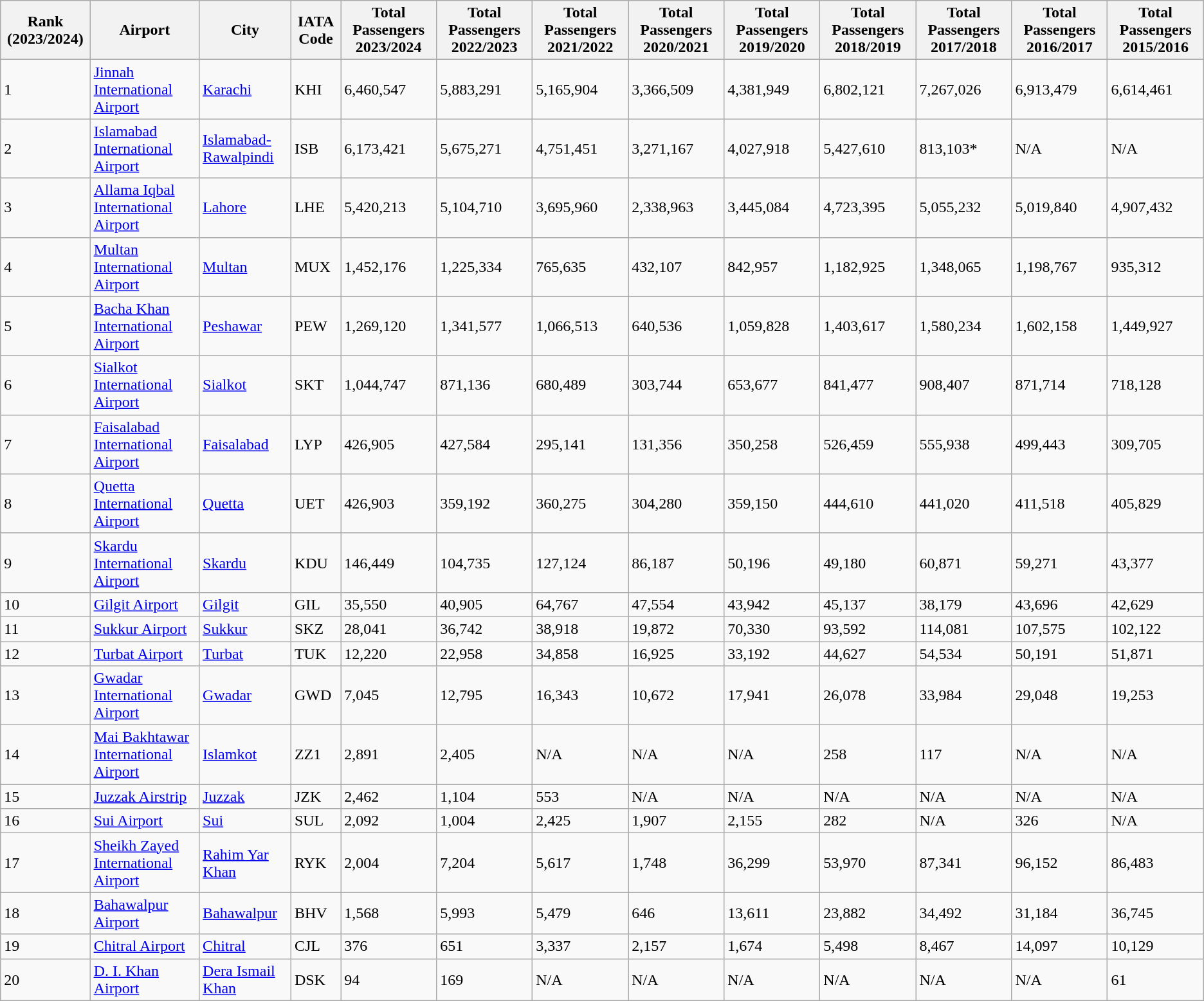<table class="wikitable sortable">
<tr>
<th>Rank (2023/2024)</th>
<th>Airport</th>
<th>City</th>
<th>IATA Code</th>
<th>Total Passengers 2023/2024</th>
<th>Total Passengers 2022/2023</th>
<th>Total Passengers 2021/2022</th>
<th>Total Passengers 2020/2021</th>
<th>Total Passengers 2019/2020</th>
<th>Total Passengers 2018/2019</th>
<th>Total Passengers 2017/2018</th>
<th>Total Passengers 2016/2017</th>
<th>Total Passengers 2015/2016</th>
</tr>
<tr>
<td>1</td>
<td><a href='#'>Jinnah International Airport</a></td>
<td><a href='#'>Karachi</a></td>
<td>KHI</td>
<td>6,460,547</td>
<td>5,883,291</td>
<td>5,165,904</td>
<td>3,366,509</td>
<td>4,381,949</td>
<td>6,802,121</td>
<td>7,267,026</td>
<td>6,913,479</td>
<td>6,614,461</td>
</tr>
<tr>
<td>2</td>
<td><a href='#'>Islamabad International Airport</a></td>
<td><a href='#'>Islamabad-Rawalpindi</a></td>
<td>ISB</td>
<td>6,173,421</td>
<td>5,675,271</td>
<td>4,751,451</td>
<td>3,271,167</td>
<td>4,027,918</td>
<td>5,427,610</td>
<td>813,103*</td>
<td>N/A</td>
<td>N/A</td>
</tr>
<tr>
<td>3</td>
<td><a href='#'>Allama Iqbal International Airport</a></td>
<td><a href='#'>Lahore</a></td>
<td>LHE</td>
<td>5,420,213</td>
<td>5,104,710</td>
<td>3,695,960</td>
<td>2,338,963</td>
<td>3,445,084</td>
<td>4,723,395</td>
<td>5,055,232</td>
<td>5,019,840</td>
<td>4,907,432</td>
</tr>
<tr>
<td>4</td>
<td><a href='#'>Multan International Airport</a></td>
<td><a href='#'>Multan</a></td>
<td>MUX</td>
<td>1,452,176</td>
<td>1,225,334</td>
<td>765,635</td>
<td>432,107</td>
<td>842,957</td>
<td>1,182,925</td>
<td>1,348,065</td>
<td>1,198,767</td>
<td>935,312</td>
</tr>
<tr>
<td>5</td>
<td><a href='#'>Bacha Khan International Airport</a></td>
<td><a href='#'>Peshawar</a></td>
<td>PEW</td>
<td>1,269,120</td>
<td>1,341,577</td>
<td>1,066,513</td>
<td>640,536</td>
<td>1,059,828</td>
<td>1,403,617</td>
<td>1,580,234</td>
<td>1,602,158</td>
<td>1,449,927</td>
</tr>
<tr>
<td>6</td>
<td><a href='#'>Sialkot International Airport</a></td>
<td><a href='#'>Sialkot</a></td>
<td>SKT</td>
<td>1,044,747</td>
<td>871,136</td>
<td>680,489</td>
<td>303,744</td>
<td>653,677</td>
<td>841,477</td>
<td>908,407</td>
<td>871,714</td>
<td>718,128</td>
</tr>
<tr>
<td>7</td>
<td><a href='#'>Faisalabad International Airport</a></td>
<td><a href='#'>Faisalabad</a></td>
<td>LYP</td>
<td>426,905</td>
<td>427,584</td>
<td>295,141</td>
<td>131,356</td>
<td>350,258</td>
<td>526,459</td>
<td>555,938</td>
<td>499,443</td>
<td>309,705</td>
</tr>
<tr>
<td>8</td>
<td><a href='#'>Quetta International Airport</a></td>
<td><a href='#'>Quetta</a></td>
<td>UET</td>
<td>426,903</td>
<td>359,192</td>
<td>360,275</td>
<td>304,280</td>
<td>359,150</td>
<td>444,610</td>
<td>441,020</td>
<td>411,518</td>
<td>405,829</td>
</tr>
<tr>
<td>9</td>
<td><a href='#'>Skardu International Airport</a></td>
<td><a href='#'>Skardu</a></td>
<td>KDU</td>
<td>146,449</td>
<td>104,735</td>
<td>127,124</td>
<td>86,187</td>
<td>50,196</td>
<td>49,180</td>
<td>60,871</td>
<td>59,271</td>
<td>43,377</td>
</tr>
<tr>
<td>10</td>
<td><a href='#'>Gilgit Airport</a></td>
<td><a href='#'>Gilgit</a></td>
<td>GIL</td>
<td>35,550</td>
<td>40,905</td>
<td>64,767</td>
<td>47,554</td>
<td>43,942</td>
<td>45,137</td>
<td>38,179</td>
<td>43,696</td>
<td>42,629</td>
</tr>
<tr>
<td>11</td>
<td><a href='#'>Sukkur Airport</a></td>
<td><a href='#'>Sukkur</a></td>
<td>SKZ</td>
<td>28,041</td>
<td>36,742</td>
<td>38,918</td>
<td>19,872</td>
<td>70,330</td>
<td>93,592</td>
<td>114,081</td>
<td>107,575</td>
<td>102,122</td>
</tr>
<tr>
<td>12</td>
<td><a href='#'>Turbat Airport</a></td>
<td><a href='#'>Turbat</a></td>
<td>TUK</td>
<td>12,220</td>
<td>22,958</td>
<td>34,858</td>
<td>16,925</td>
<td>33,192</td>
<td>44,627</td>
<td>54,534</td>
<td>50,191</td>
<td>51,871</td>
</tr>
<tr>
<td>13</td>
<td><a href='#'>Gwadar International Airport</a></td>
<td><a href='#'>Gwadar</a></td>
<td>GWD</td>
<td>7,045</td>
<td>12,795</td>
<td>16,343</td>
<td>10,672</td>
<td>17,941</td>
<td>26,078</td>
<td>33,984</td>
<td>29,048</td>
<td>19,253</td>
</tr>
<tr>
<td>14</td>
<td><a href='#'>Mai Bakhtawar International Airport</a></td>
<td><a href='#'>Islamkot</a></td>
<td>ZZ1</td>
<td>2,891</td>
<td>2,405</td>
<td>N/A</td>
<td>N/A</td>
<td>N/A</td>
<td>258</td>
<td>117</td>
<td>N/A</td>
<td>N/A</td>
</tr>
<tr>
<td>15</td>
<td><a href='#'>Juzzak Airstrip</a></td>
<td><a href='#'>Juzzak</a></td>
<td>JZK</td>
<td>2,462</td>
<td>1,104</td>
<td>553</td>
<td>N/A</td>
<td>N/A</td>
<td>N/A</td>
<td>N/A</td>
<td>N/A</td>
<td>N/A</td>
</tr>
<tr>
<td>16</td>
<td><a href='#'>Sui Airport</a></td>
<td><a href='#'>Sui</a></td>
<td>SUL</td>
<td>2,092</td>
<td>1,004</td>
<td>2,425</td>
<td>1,907</td>
<td>2,155</td>
<td>282</td>
<td>N/A</td>
<td>326</td>
<td>N/A</td>
</tr>
<tr>
<td>17</td>
<td><a href='#'>Sheikh Zayed International Airport</a></td>
<td><a href='#'>Rahim Yar Khan</a></td>
<td>RYK</td>
<td>2,004</td>
<td>7,204</td>
<td>5,617</td>
<td>1,748</td>
<td>36,299</td>
<td>53,970</td>
<td>87,341</td>
<td>96,152</td>
<td>86,483</td>
</tr>
<tr>
<td>18</td>
<td><a href='#'>Bahawalpur Airport</a></td>
<td><a href='#'>Bahawalpur</a></td>
<td>BHV</td>
<td>1,568</td>
<td>5,993</td>
<td>5,479</td>
<td>646</td>
<td>13,611</td>
<td>23,882</td>
<td>34,492</td>
<td>31,184</td>
<td>36,745</td>
</tr>
<tr>
<td>19</td>
<td><a href='#'>Chitral Airport</a></td>
<td><a href='#'>Chitral</a></td>
<td>CJL</td>
<td>376</td>
<td>651</td>
<td>3,337</td>
<td>2,157</td>
<td>1,674</td>
<td>5,498</td>
<td>8,467</td>
<td>14,097</td>
<td>10,129</td>
</tr>
<tr>
<td>20</td>
<td><a href='#'>D. I. Khan Airport</a></td>
<td><a href='#'>Dera Ismail Khan</a></td>
<td>DSK</td>
<td>94</td>
<td>169</td>
<td>N/A</td>
<td>N/A</td>
<td>N/A</td>
<td>N/A</td>
<td>N/A</td>
<td>N/A</td>
<td>61</td>
</tr>
</table>
